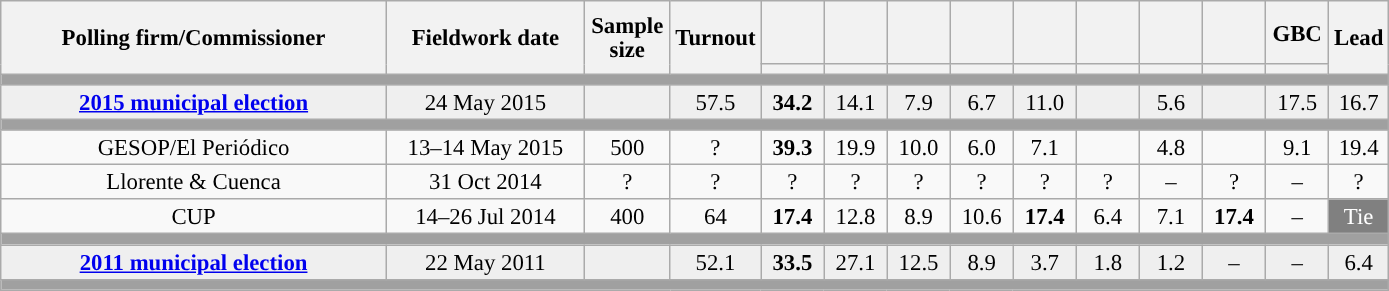<table class="wikitable collapsible collapsed" style="text-align:center; font-size:95%; line-height:16px;">
<tr style="height:42px;">
<th style="width:250px;" rowspan="2">Polling firm/Commissioner</th>
<th style="width:125px;" rowspan="2">Fieldwork date</th>
<th style="width:50px;" rowspan="2">Sample size</th>
<th style="width:45px;" rowspan="2">Turnout</th>
<th style="width:35px;"></th>
<th style="width:35px;"></th>
<th style="width:35px;"></th>
<th style="width:35px;"></th>
<th style="width:35px;"></th>
<th style="width:35px;"></th>
<th style="width:35px;"></th>
<th style="width:35px;"></th>
<th style="width:35px;">GBC</th>
<th style="width:30px;" rowspan="2">Lead</th>
</tr>
<tr>
<th style="color:inherit;background:"></th>
<th style="color:inherit;background:"></th>
<th style="color:inherit;background:"></th>
<th style="color:inherit;background:"></th>
<th style="color:inherit;background:"></th>
<th style="color:inherit;background:"></th>
<th style="color:inherit;background:"></th>
<th style="color:inherit;background:"></th>
<th style="color:inherit;background:"></th>
</tr>
<tr>
<td colspan="14" style="background:#A0A0A0"></td>
</tr>
<tr style="background:#EFEFEF;">
<td><strong><a href='#'>2015 municipal election</a></strong></td>
<td>24 May 2015</td>
<td></td>
<td>57.5</td>
<td><strong>34.2</strong><br></td>
<td>14.1<br></td>
<td>7.9<br></td>
<td>6.7<br></td>
<td>11.0<br></td>
<td></td>
<td>5.6<br></td>
<td></td>
<td>17.5<br></td>
<td style="background:">16.7</td>
</tr>
<tr>
<td colspan="14" style="background:#A0A0A0"></td>
</tr>
<tr>
<td>GESOP/El Periódico</td>
<td>13–14 May 2015</td>
<td>500</td>
<td>?</td>
<td><strong>39.3</strong><br></td>
<td>19.9<br></td>
<td>10.0<br></td>
<td>6.0<br></td>
<td>7.1<br></td>
<td></td>
<td>4.8<br></td>
<td></td>
<td>9.1<br></td>
<td style="background:">19.4</td>
</tr>
<tr>
<td>Llorente & Cuenca</td>
<td>31 Oct 2014</td>
<td>?</td>
<td>?</td>
<td>?<br></td>
<td>?<br></td>
<td>?<br></td>
<td>?<br></td>
<td>?<br></td>
<td>?<br></td>
<td>–</td>
<td>?<br></td>
<td>–</td>
<td style="background:">?</td>
</tr>
<tr>
<td>CUP</td>
<td>14–26 Jul 2014</td>
<td>400</td>
<td>64</td>
<td><strong>17.4</strong><br></td>
<td>12.8<br></td>
<td>8.9<br></td>
<td>10.6<br></td>
<td><strong>17.4</strong><br></td>
<td>6.4<br></td>
<td>7.1<br></td>
<td><strong>17.4</strong><br></td>
<td>–</td>
<td style="background:gray; color:white;">Tie</td>
</tr>
<tr>
<td colspan="14" style="background:#A0A0A0"></td>
</tr>
<tr style="background:#EFEFEF;">
<td><strong><a href='#'>2011 municipal election</a></strong></td>
<td>22 May 2011</td>
<td></td>
<td>52.1</td>
<td><strong>33.5</strong><br></td>
<td>27.1<br></td>
<td>12.5<br></td>
<td>8.9<br></td>
<td>3.7<br></td>
<td>1.8<br></td>
<td>1.2<br></td>
<td>–</td>
<td>–</td>
<td style="background:">6.4</td>
</tr>
<tr>
<td colspan="14" style="background:#A0A0A0"></td>
</tr>
</table>
